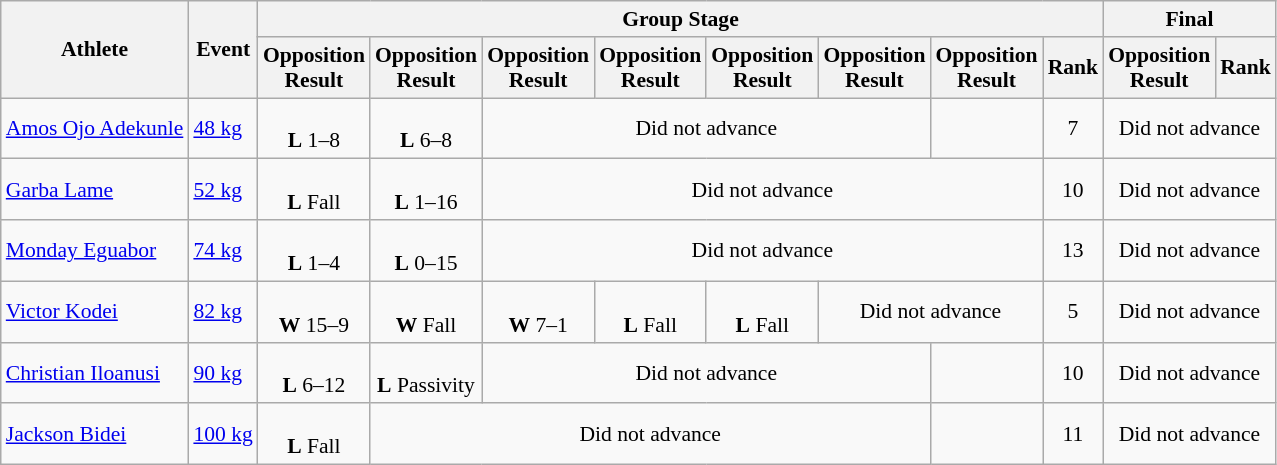<table class=wikitable style="font-size:90%">
<tr>
<th rowspan="2">Athlete</th>
<th rowspan="2">Event</th>
<th colspan="8">Group Stage</th>
<th colspan=2>Final</th>
</tr>
<tr>
<th>Opposition<br>Result</th>
<th>Opposition<br>Result</th>
<th>Opposition<br>Result</th>
<th>Opposition<br>Result</th>
<th>Opposition<br>Result</th>
<th>Opposition<br>Result</th>
<th>Opposition<br>Result</th>
<th>Rank</th>
<th>Opposition<br>Result</th>
<th>Rank</th>
</tr>
<tr align=center>
<td align=left><a href='#'>Amos Ojo Adekunle</a></td>
<td align=left><a href='#'>48 kg</a></td>
<td><br><strong>L</strong> 1–8</td>
<td><br><strong>L</strong> 6–8</td>
<td colspan=4>Did not advance</td>
<td></td>
<td>7</td>
<td colspan=2>Did not advance</td>
</tr>
<tr align=center>
<td align=left><a href='#'>Garba Lame</a></td>
<td align=left><a href='#'>52 kg</a></td>
<td><br><strong>L</strong> Fall</td>
<td><br><strong>L</strong> 1–16</td>
<td colspan=5>Did not advance</td>
<td>10</td>
<td colspan=2>Did not advance</td>
</tr>
<tr align=center>
<td align=left><a href='#'>Monday Eguabor</a></td>
<td align=left><a href='#'>74 kg</a></td>
<td><br><strong>L</strong> 1–4</td>
<td><br><strong>L</strong> 0–15</td>
<td colspan=5>Did not advance</td>
<td>13</td>
<td colspan=2>Did not advance</td>
</tr>
<tr align=center>
<td align=left><a href='#'>Victor Kodei</a></td>
<td align=left><a href='#'>82 kg</a></td>
<td><br><strong>W</strong> 15–9</td>
<td><br><strong>W</strong> Fall</td>
<td><br><strong>W</strong> 7–1</td>
<td><br><strong>L</strong> Fall</td>
<td><br><strong>L</strong> Fall</td>
<td colspan=2>Did not advance</td>
<td>5</td>
<td colspan=2>Did not advance</td>
</tr>
<tr align=center>
<td align=left><a href='#'>Christian Iloanusi</a></td>
<td align=left><a href='#'>90 kg</a></td>
<td><br><strong>L</strong> 6–12</td>
<td><br><strong>L</strong> Passivity</td>
<td colspan=4>Did not advance</td>
<td></td>
<td>10</td>
<td colspan=2>Did not advance</td>
</tr>
<tr align=center>
<td align=left><a href='#'>Jackson Bidei</a></td>
<td align=left><a href='#'>100 kg</a></td>
<td><br><strong>L</strong> Fall</td>
<td colspan=5>Did not advance</td>
<td></td>
<td>11</td>
<td colspan=2>Did not advance</td>
</tr>
</table>
